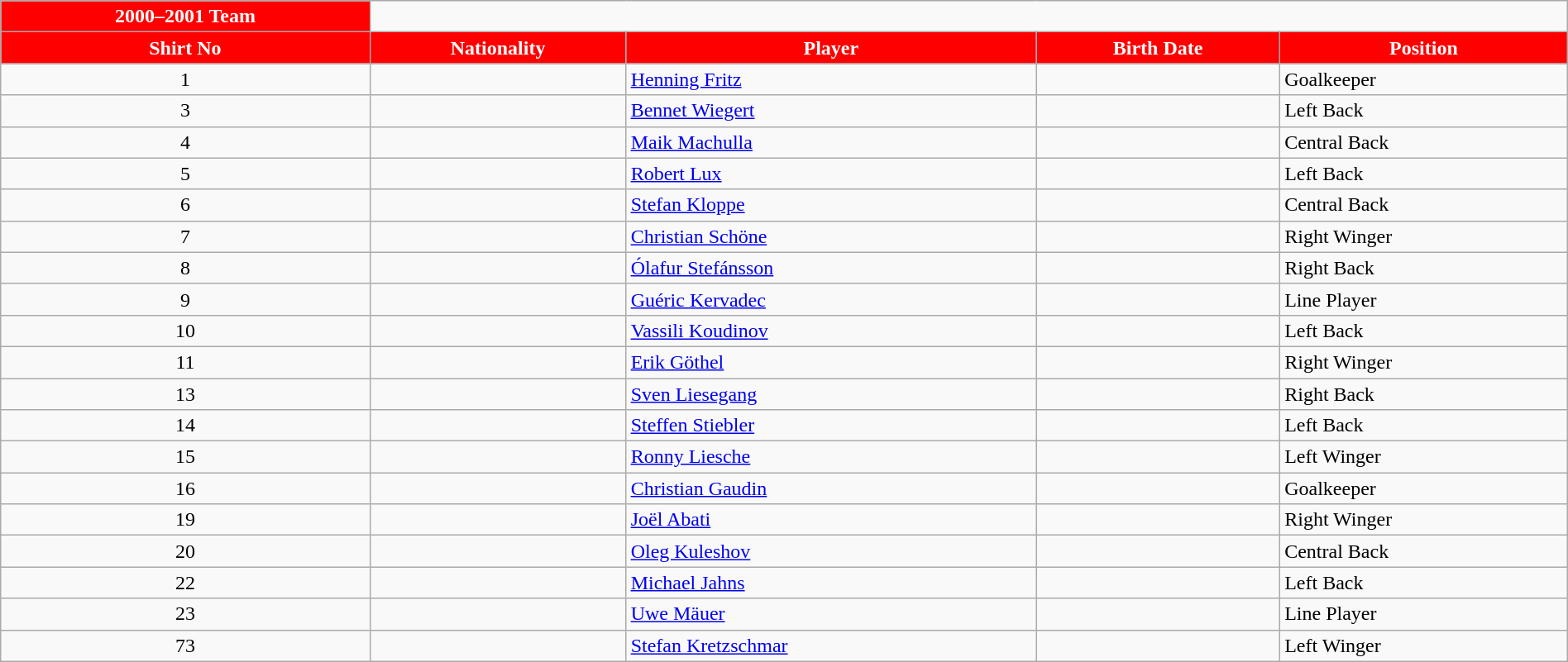<table class="wikitable collapsible collapsed" style="width:100%;">
<tr>
<th style="color:#FFFFFF; background:#FF0000">2000–2001 Team</th>
</tr>
<tr>
<th style="color:#FFFFFF; background:#FF0000">Shirt No</th>
<th style="color:#FFFFFF; background:#FF0000">Nationality</th>
<th style="color:#FFFFFF; background:#FF0000">Player</th>
<th style="color:#FFFFFF; background:#FF0000">Birth Date</th>
<th style="color:#FFFFFF; background:#FF0000">Position</th>
</tr>
<tr>
<td align=center>1</td>
<td></td>
<td><a href='#'>Henning Fritz</a></td>
<td></td>
<td>Goalkeeper</td>
</tr>
<tr>
<td align=center>3</td>
<td></td>
<td><a href='#'>Bennet Wiegert</a></td>
<td></td>
<td>Left Back</td>
</tr>
<tr>
<td align=center>4</td>
<td></td>
<td><a href='#'>Maik Machulla</a></td>
<td></td>
<td>Central Back</td>
</tr>
<tr>
<td align=center>5</td>
<td></td>
<td><a href='#'>Robert Lux</a></td>
<td></td>
<td>Left Back</td>
</tr>
<tr>
<td align=center>6</td>
<td></td>
<td><a href='#'>Stefan Kloppe</a></td>
<td></td>
<td>Central Back</td>
</tr>
<tr>
<td align=center>7</td>
<td></td>
<td><a href='#'>Christian Schöne</a></td>
<td></td>
<td>Right Winger</td>
</tr>
<tr>
<td align=center>8</td>
<td></td>
<td><a href='#'>Ólafur Stefánsson</a></td>
<td></td>
<td>Right Back</td>
</tr>
<tr>
<td align=center>9</td>
<td></td>
<td><a href='#'>Guéric Kervadec</a></td>
<td></td>
<td>Line Player</td>
</tr>
<tr>
<td align=center>10</td>
<td></td>
<td><a href='#'>Vassili Koudinov</a></td>
<td></td>
<td>Left Back</td>
</tr>
<tr>
<td align=center>11</td>
<td></td>
<td><a href='#'>Erik Göthel</a></td>
<td></td>
<td>Right Winger</td>
</tr>
<tr>
<td align=center>13</td>
<td></td>
<td><a href='#'>Sven Liesegang</a></td>
<td></td>
<td>Right Back</td>
</tr>
<tr>
<td align=center>14</td>
<td></td>
<td><a href='#'>Steffen Stiebler</a></td>
<td></td>
<td>Left Back</td>
</tr>
<tr>
<td align=center>15</td>
<td></td>
<td><a href='#'>Ronny Liesche</a></td>
<td></td>
<td>Left Winger</td>
</tr>
<tr>
<td align=center>16</td>
<td></td>
<td><a href='#'>Christian Gaudin</a></td>
<td></td>
<td>Goalkeeper</td>
</tr>
<tr>
<td align=center>19</td>
<td></td>
<td><a href='#'>Joël Abati</a></td>
<td></td>
<td>Right Winger</td>
</tr>
<tr>
<td align=center>20</td>
<td></td>
<td><a href='#'>Oleg Kuleshov</a></td>
<td></td>
<td>Central Back</td>
</tr>
<tr>
<td align=center>22</td>
<td></td>
<td><a href='#'>Michael Jahns</a></td>
<td></td>
<td>Left Back</td>
</tr>
<tr>
<td align=center>23</td>
<td></td>
<td><a href='#'>Uwe Mäuer</a></td>
<td></td>
<td>Line Player</td>
</tr>
<tr>
<td align=center>73</td>
<td></td>
<td><a href='#'>Stefan Kretzschmar</a></td>
<td></td>
<td>Left Winger</td>
</tr>
</table>
